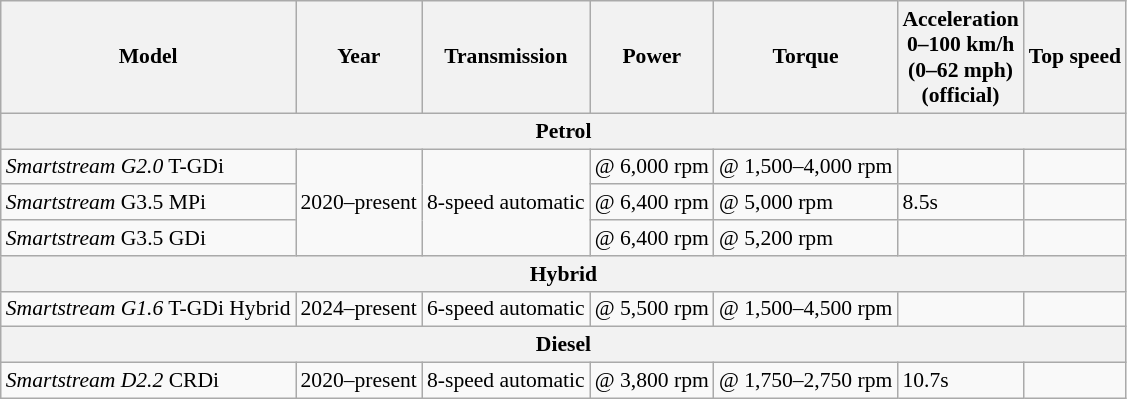<table class="wikitable" style="text-align:left; font-size:90%;">
<tr>
<th>Model</th>
<th>Year</th>
<th>Transmission</th>
<th>Power</th>
<th>Torque</th>
<th>Acceleration<br>0–100 km/h<br>(0–62 mph)<br>(official)</th>
<th>Top speed</th>
</tr>
<tr>
<th colspan="7">Petrol</th>
</tr>
<tr>
<td><em>Smartstream G2.0</em> T-GDi</td>
<td rowspan="3">2020–present</td>
<td rowspan="3">8-speed automatic</td>
<td> @ 6,000 rpm</td>
<td> @ 1,500–4,000 rpm</td>
<td></td>
<td></td>
</tr>
<tr>
<td><em>Smartstream</em> G3.5 MPi</td>
<td> @ 6,400 rpm</td>
<td> @ 5,000 rpm</td>
<td>8.5s</td>
<td></td>
</tr>
<tr>
<td><em>Smartstream</em> G3.5 GDi</td>
<td> @ 6,400 rpm</td>
<td> @ 5,200 rpm</td>
<td></td>
<td></td>
</tr>
<tr>
<th colspan="7">Hybrid</th>
</tr>
<tr>
<td><em>Smartstream G1.6</em> T-GDi Hybrid</td>
<td>2024–present</td>
<td>6-speed automatic</td>
<td> @ 5,500 rpm</td>
<td> @ 1,500–4,500 rpm</td>
<td></td>
<td></td>
</tr>
<tr>
<th colspan="7">Diesel</th>
</tr>
<tr>
<td><em>Smartstream D2.2</em> CRDi</td>
<td>2020–present</td>
<td>8-speed automatic</td>
<td> @ 3,800 rpm</td>
<td> @ 1,750–2,750 rpm</td>
<td>10.7s</td>
<td></td>
</tr>
</table>
